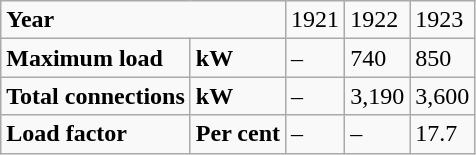<table class="wikitable">
<tr>
<td colspan="2"><strong>Year</strong></td>
<td>1921</td>
<td>1922</td>
<td>1923</td>
</tr>
<tr>
<td><strong>Maximum  load</strong></td>
<td><strong>kW</strong></td>
<td>–</td>
<td>740</td>
<td>850</td>
</tr>
<tr>
<td><strong>Total  connections</strong></td>
<td><strong>kW</strong></td>
<td>–</td>
<td>3,190</td>
<td>3,600</td>
</tr>
<tr>
<td><strong>Load  factor</strong></td>
<td><strong>Per cent</strong></td>
<td>–</td>
<td>–</td>
<td>17.7</td>
</tr>
</table>
